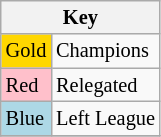<table class="wikitable" style="font-size:85%">
<tr>
<th colspan=2>Key</th>
</tr>
<tr>
<td bgcolor="gold">Gold</td>
<td>Champions</td>
</tr>
<tr>
<td bgcolor="pink">Red</td>
<td>Relegated</td>
</tr>
<tr>
<td bgcolor="lightblue">Blue</td>
<td>Left League</td>
</tr>
<tr>
</tr>
</table>
